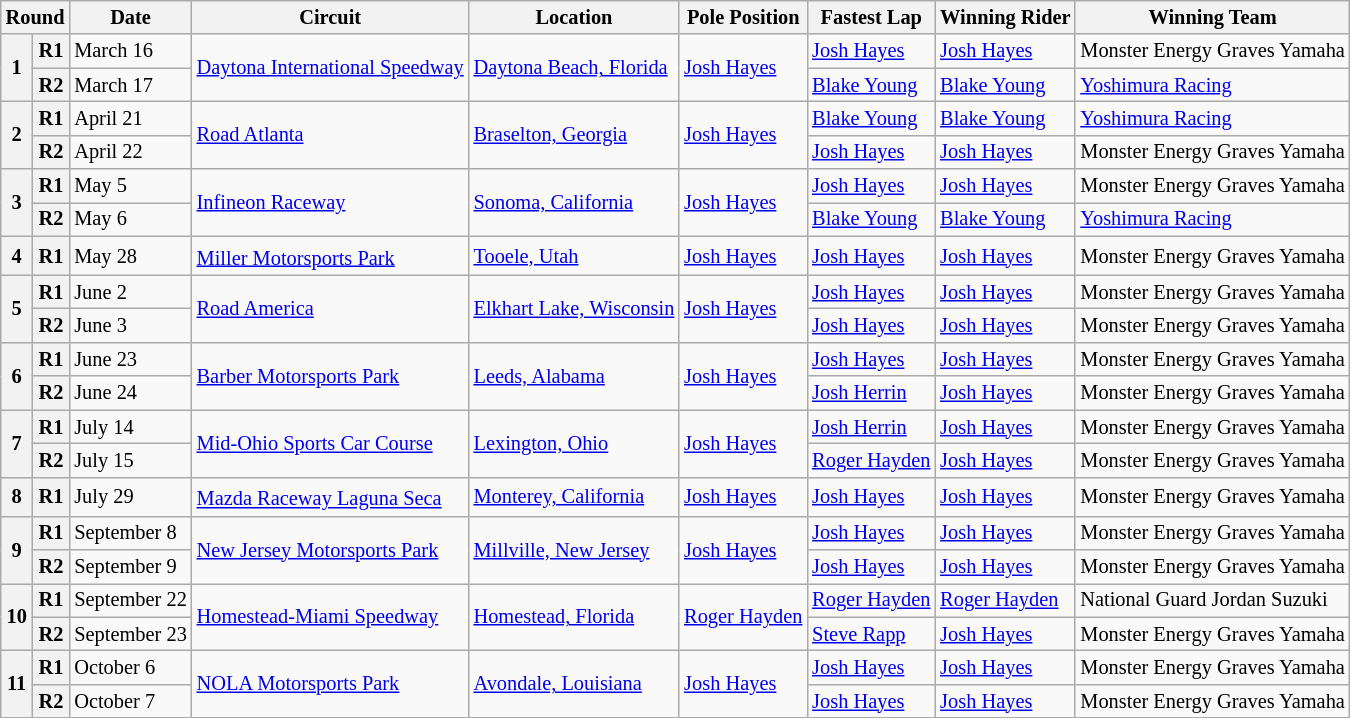<table class="wikitable" style="font-size: 85%">
<tr>
<th colspan=2>Round</th>
<th>Date</th>
<th>Circuit</th>
<th>Location</th>
<th>Pole Position</th>
<th>Fastest Lap</th>
<th>Winning Rider</th>
<th>Winning Team</th>
</tr>
<tr>
<th rowspan=2>1</th>
<th>R1</th>
<td>March 16</td>
<td rowspan=2><a href='#'>Daytona International Speedway</a></td>
<td rowspan=2><a href='#'>Daytona Beach, Florida</a></td>
<td rowspan=2> <a href='#'>Josh Hayes</a></td>
<td> <a href='#'>Josh Hayes</a></td>
<td> <a href='#'>Josh Hayes</a></td>
<td>Monster Energy Graves Yamaha</td>
</tr>
<tr>
<th>R2</th>
<td>March 17</td>
<td> <a href='#'>Blake Young</a></td>
<td> <a href='#'>Blake Young</a></td>
<td><a href='#'>Yoshimura Racing</a></td>
</tr>
<tr>
<th rowspan=2>2</th>
<th>R1</th>
<td>April 21</td>
<td rowspan=2><a href='#'>Road Atlanta</a></td>
<td rowspan=2><a href='#'>Braselton, Georgia</a></td>
<td rowspan=2> <a href='#'>Josh Hayes</a></td>
<td> <a href='#'>Blake Young</a></td>
<td> <a href='#'>Blake Young</a></td>
<td><a href='#'>Yoshimura Racing</a></td>
</tr>
<tr>
<th>R2</th>
<td>April 22</td>
<td> <a href='#'>Josh Hayes</a></td>
<td> <a href='#'>Josh Hayes</a></td>
<td>Monster Energy Graves Yamaha</td>
</tr>
<tr>
<th rowspan=2>3</th>
<th>R1</th>
<td>May 5</td>
<td rowspan=2><a href='#'>Infineon Raceway</a></td>
<td rowspan=2><a href='#'>Sonoma, California</a></td>
<td rowspan=2> <a href='#'>Josh Hayes</a></td>
<td> <a href='#'>Josh Hayes</a></td>
<td> <a href='#'>Josh Hayes</a></td>
<td>Monster Energy Graves Yamaha</td>
</tr>
<tr>
<th>R2</th>
<td>May 6</td>
<td> <a href='#'>Blake Young</a></td>
<td> <a href='#'>Blake Young</a></td>
<td><a href='#'>Yoshimura Racing</a></td>
</tr>
<tr>
<th>4</th>
<th>R1</th>
<td>May 28</td>
<td><a href='#'>Miller Motorsports Park</a><sup></sup></td>
<td><a href='#'>Tooele, Utah</a></td>
<td> <a href='#'>Josh Hayes</a></td>
<td> <a href='#'>Josh Hayes</a></td>
<td> <a href='#'>Josh Hayes</a></td>
<td>Monster Energy Graves Yamaha</td>
</tr>
<tr>
<th rowspan=2>5</th>
<th>R1</th>
<td>June 2</td>
<td rowspan=2><a href='#'>Road America</a></td>
<td rowspan=2><a href='#'>Elkhart Lake, Wisconsin</a></td>
<td rowspan=2> <a href='#'>Josh Hayes</a></td>
<td> <a href='#'>Josh Hayes</a></td>
<td> <a href='#'>Josh Hayes</a></td>
<td>Monster Energy Graves Yamaha</td>
</tr>
<tr>
<th>R2</th>
<td>June 3</td>
<td> <a href='#'>Josh Hayes</a></td>
<td> <a href='#'>Josh Hayes</a></td>
<td>Monster Energy Graves Yamaha</td>
</tr>
<tr>
<th rowspan=2>6</th>
<th>R1</th>
<td>June 23</td>
<td rowspan=2><a href='#'>Barber Motorsports Park</a></td>
<td rowspan=2><a href='#'>Leeds, Alabama</a></td>
<td rowspan=2> <a href='#'>Josh Hayes</a></td>
<td> <a href='#'>Josh Hayes</a></td>
<td> <a href='#'>Josh Hayes</a></td>
<td>Monster Energy Graves Yamaha</td>
</tr>
<tr>
<th>R2</th>
<td>June 24</td>
<td> <a href='#'>Josh Herrin</a></td>
<td> <a href='#'>Josh Hayes</a></td>
<td>Monster Energy Graves Yamaha</td>
</tr>
<tr>
<th rowspan=2>7</th>
<th>R1</th>
<td>July 14</td>
<td rowspan=2><a href='#'>Mid-Ohio Sports Car Course</a></td>
<td rowspan=2><a href='#'>Lexington, Ohio</a></td>
<td rowspan=2> <a href='#'>Josh Hayes</a></td>
<td> <a href='#'>Josh Herrin</a></td>
<td> <a href='#'>Josh Hayes</a></td>
<td>Monster Energy Graves Yamaha</td>
</tr>
<tr>
<th>R2</th>
<td>July 15</td>
<td> <a href='#'>Roger Hayden</a></td>
<td> <a href='#'>Josh Hayes</a></td>
<td>Monster Energy Graves Yamaha</td>
</tr>
<tr>
<th>8</th>
<th>R1</th>
<td>July 29</td>
<td><a href='#'>Mazda Raceway Laguna Seca</a><sup></sup></td>
<td><a href='#'>Monterey, California</a></td>
<td> <a href='#'>Josh Hayes</a></td>
<td> <a href='#'>Josh Hayes</a></td>
<td> <a href='#'>Josh Hayes</a></td>
<td>Monster Energy Graves Yamaha</td>
</tr>
<tr>
<th rowspan=2>9</th>
<th>R1</th>
<td>September 8</td>
<td rowspan=2><a href='#'>New Jersey Motorsports Park</a></td>
<td rowspan=2><a href='#'>Millville, New Jersey</a></td>
<td rowspan=2> <a href='#'>Josh Hayes</a></td>
<td> <a href='#'>Josh Hayes</a></td>
<td> <a href='#'>Josh Hayes</a></td>
<td>Monster Energy Graves Yamaha</td>
</tr>
<tr>
<th>R2</th>
<td>September 9</td>
<td> <a href='#'>Josh Hayes</a></td>
<td> <a href='#'>Josh Hayes</a></td>
<td>Monster Energy Graves Yamaha</td>
</tr>
<tr>
<th rowspan=2>10</th>
<th>R1</th>
<td>September 22</td>
<td rowspan=2><a href='#'>Homestead-Miami Speedway</a></td>
<td rowspan=2><a href='#'>Homestead, Florida</a></td>
<td rowspan=2> <a href='#'>Roger Hayden</a></td>
<td> <a href='#'>Roger Hayden</a></td>
<td> <a href='#'>Roger Hayden</a></td>
<td>National Guard Jordan Suzuki</td>
</tr>
<tr>
<th>R2</th>
<td>September 23</td>
<td> <a href='#'>Steve Rapp</a></td>
<td> <a href='#'>Josh Hayes</a></td>
<td>Monster Energy Graves Yamaha</td>
</tr>
<tr>
<th rowspan=2>11</th>
<th>R1</th>
<td>October 6</td>
<td rowspan=2><a href='#'>NOLA Motorsports Park</a></td>
<td rowspan=2><a href='#'>Avondale, Louisiana</a></td>
<td rowspan=2> <a href='#'>Josh Hayes</a></td>
<td> <a href='#'>Josh Hayes</a></td>
<td> <a href='#'>Josh Hayes</a></td>
<td>Monster Energy Graves Yamaha</td>
</tr>
<tr>
<th>R2</th>
<td>October 7</td>
<td> <a href='#'>Josh Hayes</a></td>
<td> <a href='#'>Josh Hayes</a></td>
<td>Monster Energy Graves Yamaha</td>
</tr>
</table>
